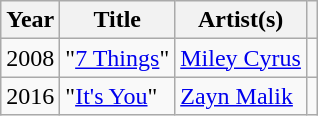<table class="wikitable">
<tr>
<th scope="col">Year</th>
<th scope="col">Title</th>
<th scope="col">Artist(s)</th>
<th class="unsortable" scope="col"></th>
</tr>
<tr>
<td>2008</td>
<td>"<a href='#'>7 Things</a>"</td>
<td><a href='#'>Miley Cyrus</a></td>
<td style="text-align:center;"></td>
</tr>
<tr>
<td>2016</td>
<td>"<a href='#'>It's You</a>"</td>
<td><a href='#'>Zayn Malik</a></td>
<td style="text-align:center;"></td>
</tr>
</table>
